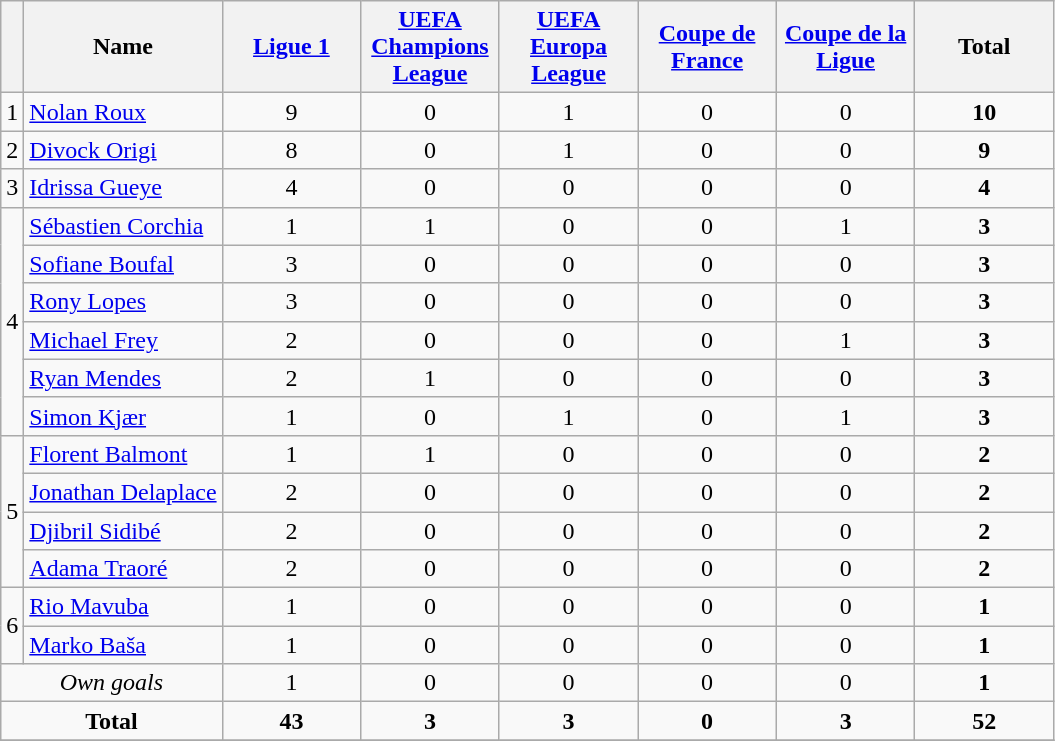<table class="wikitable sortable" style="text-align:center;">
<tr>
<th></th>
<th>Name</th>
<th width="85"><a href='#'>Ligue 1</a></th>
<th width="85"><a href='#'>UEFA Champions League</a></th>
<th width="85"><a href='#'>UEFA Europa League</a></th>
<th width="85"><a href='#'>Coupe de France</a></th>
<th width="85"><a href='#'>Coupe de la Ligue</a></th>
<th width="85">Total</th>
</tr>
<tr>
<td>1</td>
<td align=left> <a href='#'>Nolan Roux</a></td>
<td>9</td>
<td>0</td>
<td>1</td>
<td>0</td>
<td>0</td>
<td><strong>10</strong></td>
</tr>
<tr>
<td>2</td>
<td align=left> <a href='#'>Divock Origi</a></td>
<td>8</td>
<td>0</td>
<td>1</td>
<td>0</td>
<td>0</td>
<td><strong>9</strong></td>
</tr>
<tr>
<td>3</td>
<td align=left> <a href='#'>Idrissa Gueye</a></td>
<td>4</td>
<td>0</td>
<td>0</td>
<td>0</td>
<td>0</td>
<td><strong>4</strong></td>
</tr>
<tr>
<td rowspan=6>4</td>
<td align=left> <a href='#'>Sébastien Corchia</a></td>
<td>1</td>
<td>1</td>
<td>0</td>
<td>0</td>
<td>1</td>
<td><strong>3</strong></td>
</tr>
<tr>
<td align=left> <a href='#'>Sofiane Boufal</a></td>
<td>3</td>
<td>0</td>
<td>0</td>
<td>0</td>
<td>0</td>
<td><strong>3</strong></td>
</tr>
<tr>
<td align=left> <a href='#'>Rony Lopes</a></td>
<td>3</td>
<td>0</td>
<td>0</td>
<td>0</td>
<td>0</td>
<td><strong>3</strong></td>
</tr>
<tr>
<td align=left> <a href='#'>Michael Frey</a></td>
<td>2</td>
<td>0</td>
<td>0</td>
<td>0</td>
<td>1</td>
<td><strong>3</strong></td>
</tr>
<tr>
<td align=left> <a href='#'>Ryan Mendes</a></td>
<td>2</td>
<td>1</td>
<td>0</td>
<td>0</td>
<td>0</td>
<td><strong>3</strong></td>
</tr>
<tr>
<td align=left> <a href='#'>Simon Kjær</a></td>
<td>1</td>
<td>0</td>
<td>1</td>
<td>0</td>
<td>1</td>
<td><strong>3</strong></td>
</tr>
<tr>
<td rowspan=4>5</td>
<td align=left> <a href='#'>Florent Balmont</a></td>
<td>1</td>
<td>1</td>
<td>0</td>
<td>0</td>
<td>0</td>
<td><strong>2</strong></td>
</tr>
<tr>
<td align=left> <a href='#'>Jonathan Delaplace</a></td>
<td>2</td>
<td>0</td>
<td>0</td>
<td>0</td>
<td>0</td>
<td><strong>2</strong></td>
</tr>
<tr>
<td align=left> <a href='#'>Djibril Sidibé</a></td>
<td>2</td>
<td>0</td>
<td>0</td>
<td>0</td>
<td>0</td>
<td><strong>2</strong></td>
</tr>
<tr>
<td align=left> <a href='#'>Adama Traoré</a></td>
<td>2</td>
<td>0</td>
<td>0</td>
<td>0</td>
<td>0</td>
<td><strong>2</strong></td>
</tr>
<tr>
<td rowspan=2>6</td>
<td align=left> <a href='#'>Rio Mavuba</a></td>
<td>1</td>
<td>0</td>
<td>0</td>
<td>0</td>
<td>0</td>
<td><strong>1</strong></td>
</tr>
<tr>
<td align=left> <a href='#'>Marko Baša</a></td>
<td>1</td>
<td>0</td>
<td>0</td>
<td>0</td>
<td>0</td>
<td><strong>1</strong></td>
</tr>
<tr>
<td colspan=2><em>Own goals</em></td>
<td>1</td>
<td>0</td>
<td>0</td>
<td>0</td>
<td>0</td>
<td><strong>1</strong></td>
</tr>
<tr>
<td colspan=2><strong>Total</strong></td>
<td><strong>43</strong></td>
<td><strong>3</strong></td>
<td><strong>3</strong></td>
<td><strong>0</strong></td>
<td><strong>3</strong></td>
<td><strong>52</strong></td>
</tr>
<tr>
</tr>
</table>
